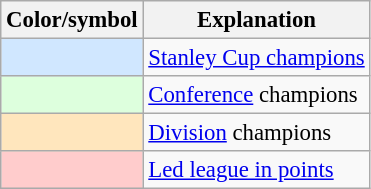<table class="wikitable" style="font-size:95%">
<tr>
<th scope="col">Color/symbol</th>
<th scope="col">Explanation</th>
</tr>
<tr>
<th scope="row" style="background:#D0E7FF"></th>
<td><a href='#'>Stanley Cup champions</a></td>
</tr>
<tr>
<th scope="row" style="background:#DDFFDD"></th>
<td><a href='#'>Conference</a> champions</td>
</tr>
<tr>
<th scope="row" style="background:#FFE6BD"></th>
<td><a href='#'>Division</a> champions</td>
</tr>
<tr>
<th scope="row" style="background:#FFCCCC"></th>
<td><a href='#'>Led league in points</a></td>
</tr>
</table>
